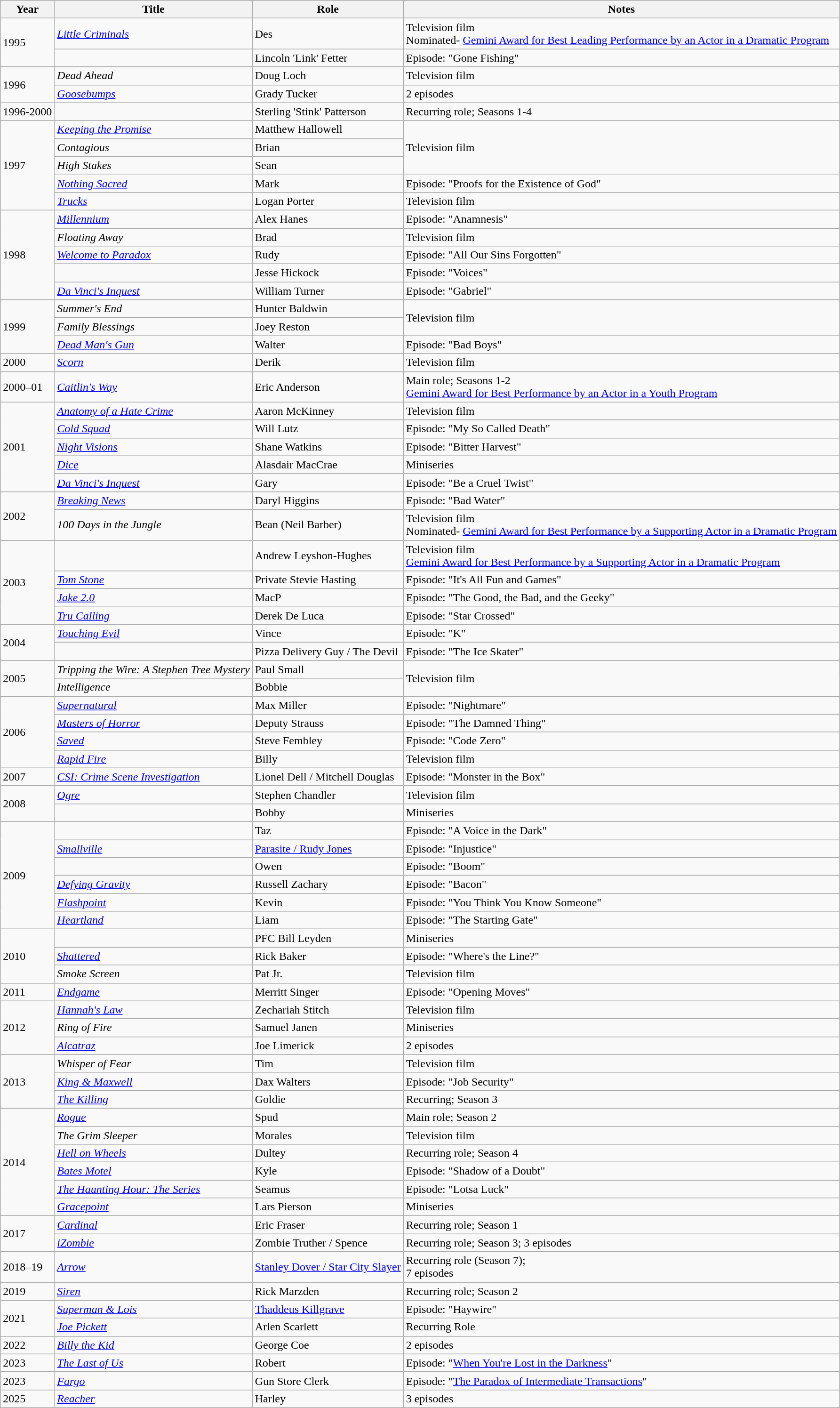<table class="wikitable sortable">
<tr>
<th>Year</th>
<th>Title</th>
<th>Role</th>
<th class="unsortable">Notes</th>
</tr>
<tr>
<td rowspan="2">1995</td>
<td><em><a href='#'>Little Criminals</a></em></td>
<td>Des</td>
<td>Television film<br>Nominated- <a href='#'>Gemini Award for Best Leading Performance by an Actor in a Dramatic Program</a></td>
</tr>
<tr>
<td><em></em></td>
<td>Lincoln 'Link' Fetter</td>
<td>Episode: "Gone Fishing"</td>
</tr>
<tr>
<td rowspan="2">1996</td>
<td><em>Dead Ahead</em></td>
<td>Doug Loch</td>
<td>Television film</td>
</tr>
<tr>
<td><em><a href='#'>Goosebumps</a></em></td>
<td>Grady Tucker</td>
<td>2 episodes</td>
</tr>
<tr>
<td>1996-2000</td>
<td><em></em></td>
<td>Sterling 'Stink' Patterson</td>
<td>Recurring role; Seasons 1-4</td>
</tr>
<tr>
<td rowspan="5">1997</td>
<td><em><a href='#'>Keeping the Promise</a></em></td>
<td>Matthew Hallowell</td>
<td rowspan="3">Television film</td>
</tr>
<tr>
<td><em>Contagious</em></td>
<td>Brian</td>
</tr>
<tr>
<td><em>High Stakes</em></td>
<td>Sean</td>
</tr>
<tr>
<td><em><a href='#'>Nothing Sacred</a></em></td>
<td>Mark</td>
<td>Episode: "Proofs for the Existence of God"</td>
</tr>
<tr>
<td><em><a href='#'>Trucks</a></em></td>
<td>Logan Porter</td>
<td>Television film</td>
</tr>
<tr>
<td rowspan="5">1998</td>
<td><em><a href='#'>Millennium</a></em></td>
<td>Alex Hanes</td>
<td>Episode: "Anamnesis"</td>
</tr>
<tr>
<td><em>Floating Away</em></td>
<td>Brad</td>
<td>Television film</td>
</tr>
<tr>
<td><em><a href='#'>Welcome to Paradox</a></em></td>
<td>Rudy</td>
<td>Episode: "All Our Sins Forgotten"</td>
</tr>
<tr>
<td><em></em></td>
<td>Jesse Hickock</td>
<td>Episode: "Voices"</td>
</tr>
<tr>
<td><em><a href='#'>Da Vinci's Inquest</a></em></td>
<td>William Turner</td>
<td>Episode: "Gabriel"</td>
</tr>
<tr>
<td rowspan="3">1999</td>
<td><em>Summer's End</em></td>
<td>Hunter Baldwin</td>
<td rowspan="2">Television film</td>
</tr>
<tr>
<td><em>Family Blessings</em></td>
<td>Joey Reston</td>
</tr>
<tr>
<td><em><a href='#'>Dead Man's Gun</a></em></td>
<td>Walter</td>
<td>Episode: "Bad Boys"</td>
</tr>
<tr>
<td>2000</td>
<td><em><a href='#'>Scorn</a></em></td>
<td>Derik</td>
<td>Television film</td>
</tr>
<tr>
<td>2000–01</td>
<td><em><a href='#'>Caitlin's Way</a></em></td>
<td>Eric Anderson</td>
<td>Main role; Seasons 1-2<br><a href='#'>Gemini Award for Best Performance by an Actor in a Youth Program</a></td>
</tr>
<tr>
<td rowspan="5">2001</td>
<td><em><a href='#'>Anatomy of a Hate Crime</a></em></td>
<td>Aaron McKinney</td>
<td>Television film</td>
</tr>
<tr>
<td><em><a href='#'>Cold Squad</a></em></td>
<td>Will Lutz</td>
<td>Episode: "My So Called Death"</td>
</tr>
<tr>
<td><em><a href='#'>Night Visions</a></em></td>
<td>Shane Watkins</td>
<td>Episode: "Bitter Harvest"</td>
</tr>
<tr>
<td><em><a href='#'>Dice</a></em></td>
<td>Alasdair MacCrae</td>
<td>Miniseries</td>
</tr>
<tr>
<td><em><a href='#'>Da Vinci's Inquest</a></em></td>
<td>Gary</td>
<td>Episode: "Be a Cruel Twist"</td>
</tr>
<tr>
<td rowspan="2">2002</td>
<td><em><a href='#'>Breaking News</a></em></td>
<td>Daryl Higgins</td>
<td>Episode: "Bad Water"</td>
</tr>
<tr>
<td><em>100 Days in the Jungle</em></td>
<td>Bean (Neil Barber)</td>
<td>Television film<br>Nominated- <a href='#'>Gemini Award for Best Performance by a Supporting Actor in a Dramatic Program</a></td>
</tr>
<tr>
<td rowspan="4">2003</td>
<td><em></em></td>
<td>Andrew Leyshon-Hughes</td>
<td>Television film<br><a href='#'>Gemini Award for Best Performance by a Supporting Actor in a Dramatic Program</a></td>
</tr>
<tr>
<td><em><a href='#'>Tom Stone</a></em></td>
<td>Private Stevie Hasting</td>
<td>Episode: "It's All Fun and Games"</td>
</tr>
<tr>
<td><em><a href='#'>Jake 2.0</a></em></td>
<td>MacP</td>
<td>Episode: "The Good, the Bad, and the Geeky"</td>
</tr>
<tr>
<td><em><a href='#'>Tru Calling</a></em></td>
<td>Derek De Luca</td>
<td>Episode: "Star Crossed"</td>
</tr>
<tr>
<td rowspan="2">2004</td>
<td><em><a href='#'>Touching Evil</a></em></td>
<td>Vince</td>
<td>Episode: "K"</td>
</tr>
<tr>
<td><em></em></td>
<td>Pizza Delivery Guy / The Devil</td>
<td>Episode: "The Ice Skater"</td>
</tr>
<tr>
<td rowspan="2">2005</td>
<td><em>Tripping the Wire: A Stephen Tree Mystery</em></td>
<td>Paul Small</td>
<td rowspan="2">Television film</td>
</tr>
<tr>
<td><em>Intelligence</em></td>
<td>Bobbie</td>
</tr>
<tr>
<td rowspan="4">2006</td>
<td><em><a href='#'>Supernatural</a></em></td>
<td>Max Miller</td>
<td>Episode: "Nightmare"</td>
</tr>
<tr>
<td><em><a href='#'>Masters of Horror</a></em></td>
<td>Deputy Strauss</td>
<td>Episode: "The Damned Thing"</td>
</tr>
<tr>
<td><em><a href='#'>Saved</a></em></td>
<td>Steve Fembley</td>
<td>Episode: "Code Zero"</td>
</tr>
<tr>
<td><em><a href='#'>Rapid Fire</a></em></td>
<td>Billy</td>
<td>Television film</td>
</tr>
<tr>
<td>2007</td>
<td><em><a href='#'>CSI: Crime Scene Investigation</a></em></td>
<td>Lionel Dell / Mitchell Douglas</td>
<td>Episode: "Monster in the Box"</td>
</tr>
<tr>
<td rowspan="2">2008</td>
<td><em><a href='#'>Ogre</a></em></td>
<td>Stephen Chandler</td>
<td>Television film</td>
</tr>
<tr>
<td><em></em></td>
<td>Bobby</td>
<td>Miniseries</td>
</tr>
<tr>
<td rowspan="6">2009</td>
<td><em></em></td>
<td>Taz</td>
<td>Episode: "A Voice in the Dark"</td>
</tr>
<tr>
<td><em><a href='#'>Smallville</a></em></td>
<td><a href='#'>Parasite / Rudy Jones</a></td>
<td>Episode: "Injustice"</td>
</tr>
<tr>
<td><em></em></td>
<td>Owen</td>
<td>Episode: "Boom"</td>
</tr>
<tr>
<td><em><a href='#'>Defying Gravity</a></em></td>
<td>Russell Zachary</td>
<td>Episode: "Bacon"</td>
</tr>
<tr>
<td><em><a href='#'>Flashpoint</a></em></td>
<td>Kevin</td>
<td>Episode: "You Think You Know Someone"</td>
</tr>
<tr>
<td><em><a href='#'>Heartland</a></em></td>
<td>Liam</td>
<td>Episode: "The Starting Gate"</td>
</tr>
<tr>
<td rowspan="3">2010</td>
<td><em></em></td>
<td>PFC Bill Leyden</td>
<td>Miniseries</td>
</tr>
<tr>
<td><em><a href='#'>Shattered</a></em></td>
<td>Rick Baker</td>
<td>Episode: "Where's the Line?"</td>
</tr>
<tr>
<td><em>Smoke Screen</em></td>
<td>Pat Jr.</td>
<td>Television film</td>
</tr>
<tr>
<td>2011</td>
<td><em><a href='#'>Endgame</a></em></td>
<td>Merritt Singer</td>
<td>Episode: "Opening Moves"</td>
</tr>
<tr>
<td rowspan="3">2012</td>
<td><em><a href='#'>Hannah's Law</a></em></td>
<td>Zechariah Stitch</td>
<td>Television film</td>
</tr>
<tr>
<td><em>Ring of Fire</em></td>
<td>Samuel Janen</td>
<td>Miniseries</td>
</tr>
<tr>
<td><em><a href='#'>Alcatraz</a></em></td>
<td>Joe Limerick</td>
<td>2 episodes</td>
</tr>
<tr>
<td rowspan="3">2013</td>
<td><em>Whisper of Fear</em></td>
<td>Tim</td>
<td>Television film</td>
</tr>
<tr>
<td><em><a href='#'>King & Maxwell</a></em></td>
<td>Dax Walters</td>
<td>Episode: "Job Security"</td>
</tr>
<tr>
<td data-sort-value="Killing, The"><em><a href='#'>The Killing</a></em></td>
<td>Goldie</td>
<td>Recurring; Season 3</td>
</tr>
<tr>
<td rowspan="6">2014</td>
<td><em><a href='#'>Rogue</a></em></td>
<td>Spud</td>
<td>Main role; Season 2</td>
</tr>
<tr>
<td data-sort-value="Grim Sleeper, The"><em>The Grim Sleeper</em></td>
<td>Morales</td>
<td>Television film</td>
</tr>
<tr>
<td><em><a href='#'>Hell on Wheels</a></em></td>
<td>Dultey</td>
<td>Recurring role; Season 4</td>
</tr>
<tr>
<td><em><a href='#'>Bates Motel</a></em></td>
<td>Kyle</td>
<td>Episode: "Shadow of a Doubt"</td>
</tr>
<tr>
<td data-sort-value="Haunting Hour: The Series, The"><em><a href='#'>The Haunting Hour: The Series</a></em></td>
<td>Seamus</td>
<td>Episode: "Lotsa Luck"</td>
</tr>
<tr>
<td><em><a href='#'>Gracepoint</a></em></td>
<td>Lars Pierson</td>
<td>Miniseries</td>
</tr>
<tr>
<td rowspan="2">2017</td>
<td><em><a href='#'>Cardinal</a></em></td>
<td>Eric Fraser</td>
<td>Recurring role; Season 1</td>
</tr>
<tr>
<td><em><a href='#'>iZombie</a></em></td>
<td>Zombie Truther / Spence</td>
<td>Recurring role; Season 3; 3 episodes</td>
</tr>
<tr>
<td>2018–19</td>
<td><em><a href='#'>Arrow</a></em></td>
<td><a href='#'>Stanley Dover / Star City Slayer</a></td>
<td>Recurring role (Season 7);<br>7 episodes</td>
</tr>
<tr>
<td>2019</td>
<td><em><a href='#'>Siren</a></em></td>
<td>Rick Marzden</td>
<td>Recurring role; Season 2</td>
</tr>
<tr>
<td rowspan="2">2021</td>
<td><em><a href='#'>Superman & Lois</a></em></td>
<td><a href='#'>Thaddeus Killgrave</a></td>
<td>Episode: "Haywire"</td>
</tr>
<tr>
<td><em><a href='#'>Joe Pickett</a></em></td>
<td>Arlen Scarlett</td>
<td>Recurring Role</td>
</tr>
<tr>
<td>2022</td>
<td><em><a href='#'>Billy the Kid</a></em></td>
<td>George Coe</td>
<td>2 episodes</td>
</tr>
<tr>
<td>2023</td>
<td data-sort-value="Last of Us, The"><em><a href='#'>The Last of Us</a></em></td>
<td>Robert</td>
<td>Episode: "<a href='#'>When You're Lost in the Darkness</a>"</td>
</tr>
<tr>
<td>2023</td>
<td><em><a href='#'>Fargo</a></em></td>
<td>Gun Store Clerk</td>
<td>Episode: "<a href='#'>The Paradox of Intermediate Transactions</a>"</td>
</tr>
<tr>
<td>2025</td>
<td data-sort-value="Reacher"><em><a href='#'>Reacher</a></em></td>
<td>Harley</td>
<td>3 episodes</td>
</tr>
</table>
